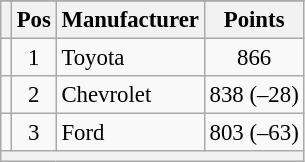<table class="wikitable" style="font-size:95%">
<tr>
</tr>
<tr>
<th></th>
<th>Pos</th>
<th>Manufacturer</th>
<th>Points</th>
</tr>
<tr>
<td align="left"></td>
<td style="text-align:center;">1</td>
<td>Toyota</td>
<td style="text-align:center;">866</td>
</tr>
<tr>
<td align="left"></td>
<td style="text-align:center;">2</td>
<td>Chevrolet</td>
<td style="text-align:center;">838 (–28)</td>
</tr>
<tr>
<td align="left"></td>
<td style="text-align:center;">3</td>
<td>Ford</td>
<td style="text-align:center;">803 (–63)</td>
</tr>
<tr class="sortbottom">
<th colspan="9"></th>
</tr>
</table>
